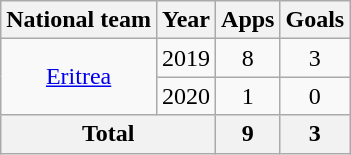<table class="wikitable" style="text-align:center">
<tr>
<th>National team</th>
<th>Year</th>
<th>Apps</th>
<th>Goals</th>
</tr>
<tr>
<td rowspan="2"><a href='#'>Eritrea</a></td>
<td>2019</td>
<td>8</td>
<td>3</td>
</tr>
<tr>
<td>2020</td>
<td>1</td>
<td>0</td>
</tr>
<tr>
<th colspan="2">Total</th>
<th>9</th>
<th>3</th>
</tr>
</table>
